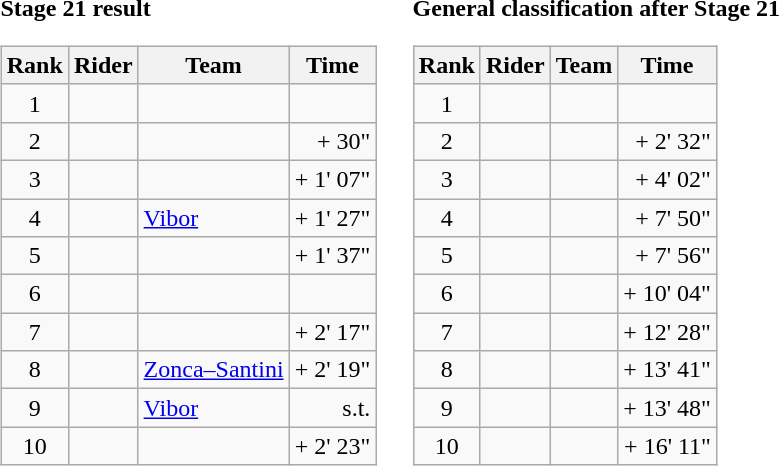<table>
<tr>
<td><strong>Stage 21 result</strong><br><table class="wikitable">
<tr>
<th scope="col">Rank</th>
<th scope="col">Rider</th>
<th scope="col">Team</th>
<th scope="col">Time</th>
</tr>
<tr>
<td style="text-align:center;">1</td>
<td></td>
<td></td>
<td style="text-align:right;"></td>
</tr>
<tr>
<td style="text-align:center;">2</td>
<td></td>
<td></td>
<td style="text-align:right;">+ 30"</td>
</tr>
<tr>
<td style="text-align:center;">3</td>
<td></td>
<td></td>
<td style="text-align:right;">+ 1' 07"</td>
</tr>
<tr>
<td style="text-align:center;">4</td>
<td></td>
<td><a href='#'>Vibor</a></td>
<td style="text-align:right;">+ 1' 27"</td>
</tr>
<tr>
<td style="text-align:center;">5</td>
<td></td>
<td></td>
<td style="text-align:right;">+ 1' 37"</td>
</tr>
<tr>
<td style="text-align:center;">6</td>
<td></td>
<td></td>
<td style="text-align:right;"></td>
</tr>
<tr>
<td style="text-align:center;">7</td>
<td></td>
<td></td>
<td style="text-align:right;">+ 2' 17"</td>
</tr>
<tr>
<td style="text-align:center;">8</td>
<td></td>
<td><a href='#'>Zonca–Santini</a></td>
<td style="text-align:right;">+ 2' 19"</td>
</tr>
<tr>
<td style="text-align:center;">9</td>
<td></td>
<td><a href='#'>Vibor</a></td>
<td style="text-align:right;">s.t.</td>
</tr>
<tr>
<td style="text-align:center;">10</td>
<td></td>
<td></td>
<td style="text-align:right;">+ 2' 23"</td>
</tr>
</table>
</td>
<td></td>
<td><strong>General classification after Stage 21</strong><br><table class="wikitable">
<tr>
<th scope="col">Rank</th>
<th scope="col">Rider</th>
<th scope="col">Team</th>
<th scope="col">Time</th>
</tr>
<tr>
<td style="text-align:center;">1</td>
<td></td>
<td></td>
<td style="text-align:right;"></td>
</tr>
<tr>
<td style="text-align:center;">2</td>
<td></td>
<td></td>
<td style="text-align:right;">+ 2' 32"</td>
</tr>
<tr>
<td style="text-align:center;">3</td>
<td></td>
<td></td>
<td style="text-align:right;">+ 4' 02"</td>
</tr>
<tr>
<td style="text-align:center;">4</td>
<td></td>
<td></td>
<td style="text-align:right;">+ 7' 50"</td>
</tr>
<tr>
<td style="text-align:center;">5</td>
<td></td>
<td></td>
<td style="text-align:right;">+ 7' 56"</td>
</tr>
<tr>
<td style="text-align:center;">6</td>
<td></td>
<td></td>
<td style="text-align:right;">+ 10' 04"</td>
</tr>
<tr>
<td style="text-align:center;">7</td>
<td></td>
<td></td>
<td style="text-align:right;">+ 12' 28"</td>
</tr>
<tr>
<td style="text-align:center;">8</td>
<td></td>
<td></td>
<td style="text-align:right;">+ 13' 41"</td>
</tr>
<tr>
<td style="text-align:center;">9</td>
<td></td>
<td></td>
<td style="text-align:right;">+ 13' 48"</td>
</tr>
<tr>
<td style="text-align:center;">10</td>
<td></td>
<td></td>
<td style="text-align:right;">+ 16' 11"</td>
</tr>
</table>
</td>
</tr>
</table>
